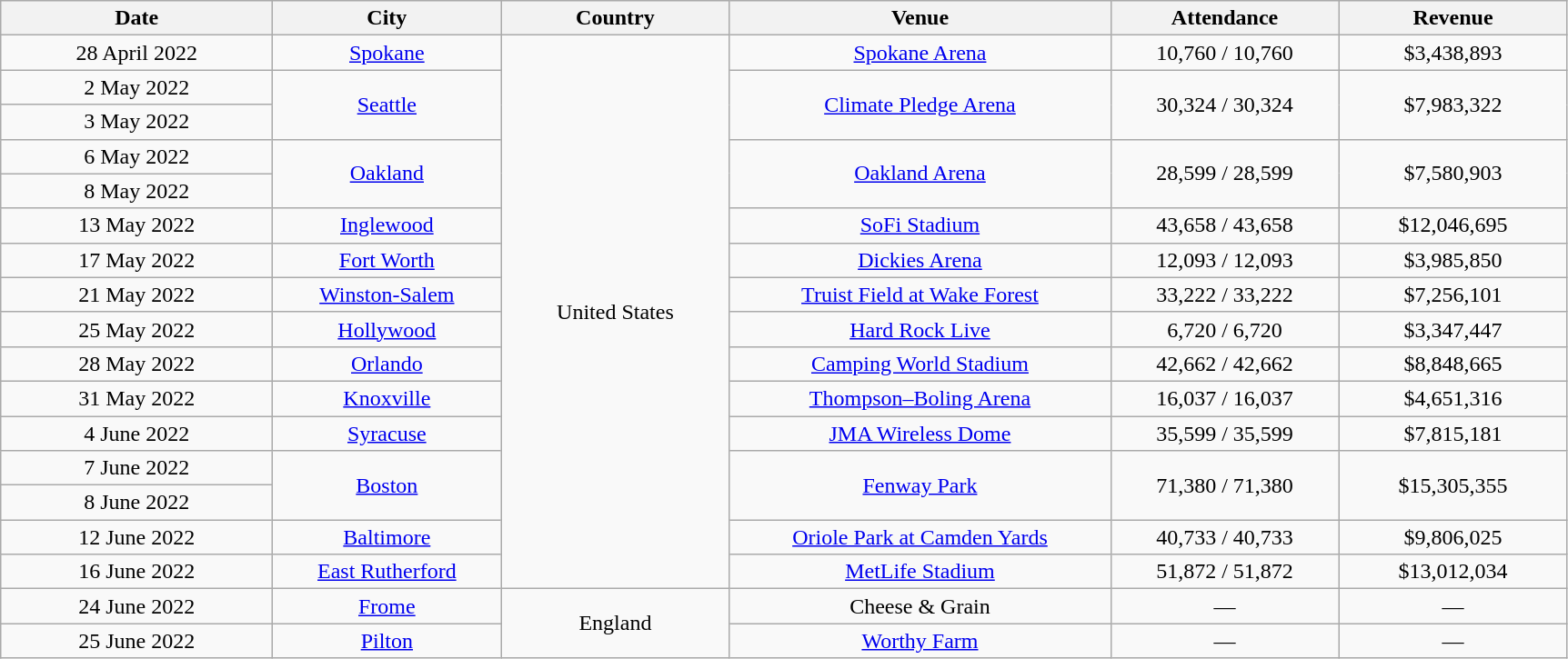<table class="wikitable" style="text-align:center;">
<tr>
<th scope="col" style="width:12em;">Date</th>
<th scope="col" style="width:10em;">City</th>
<th scope="col" style="width:10em;">Country</th>
<th scope="col" style="width:17em;">Venue</th>
<th scope="col" style="width:10em;">Attendance</th>
<th scope="col" style="width:10em;">Revenue</th>
</tr>
<tr>
<td>28 April 2022</td>
<td><a href='#'>Spokane</a></td>
<td rowspan="16">United States</td>
<td><a href='#'>Spokane Arena</a></td>
<td>10,760 /  10,760</td>
<td>$3,438,893</td>
</tr>
<tr>
<td>2 May 2022</td>
<td rowspan="2"><a href='#'>Seattle</a></td>
<td rowspan="2"><a href='#'>Climate Pledge Arena</a></td>
<td rowspan="2">30,324 /  30,324</td>
<td rowspan="2">$7,983,322</td>
</tr>
<tr>
<td>3 May 2022</td>
</tr>
<tr>
<td>6 May 2022</td>
<td rowspan="2"><a href='#'>Oakland</a></td>
<td rowspan="2"><a href='#'>Oakland Arena</a></td>
<td rowspan="2">28,599 /  28,599</td>
<td rowspan="2">$7,580,903</td>
</tr>
<tr>
<td>8 May 2022</td>
</tr>
<tr>
<td>13 May 2022</td>
<td><a href='#'>Inglewood</a></td>
<td><a href='#'>SoFi Stadium</a></td>
<td>43,658 / 43,658</td>
<td>$12,046,695</td>
</tr>
<tr>
<td>17 May 2022</td>
<td><a href='#'>Fort Worth</a></td>
<td><a href='#'>Dickies Arena</a></td>
<td>12,093 /  12,093</td>
<td>$3,985,850</td>
</tr>
<tr>
<td>21 May 2022</td>
<td><a href='#'>Winston-Salem</a></td>
<td><a href='#'>Truist Field at Wake Forest</a></td>
<td>33,222 /  33,222</td>
<td>$7,256,101</td>
</tr>
<tr>
<td>25 May 2022</td>
<td><a href='#'>Hollywood</a></td>
<td><a href='#'>Hard Rock Live</a></td>
<td>6,720 /  6,720</td>
<td>$3,347,447</td>
</tr>
<tr>
<td>28 May 2022</td>
<td><a href='#'>Orlando</a></td>
<td><a href='#'>Camping World Stadium</a></td>
<td>42,662 /  42,662</td>
<td>$8,848,665</td>
</tr>
<tr>
<td>31 May 2022</td>
<td><a href='#'>Knoxville</a></td>
<td><a href='#'>Thompson–Boling Arena</a></td>
<td>16,037 /  16,037</td>
<td>$4,651,316</td>
</tr>
<tr>
<td>4 June 2022</td>
<td><a href='#'>Syracuse</a></td>
<td><a href='#'>JMA Wireless Dome</a></td>
<td>35,599 /  35,599</td>
<td>$7,815,181</td>
</tr>
<tr>
<td>7 June 2022</td>
<td rowspan="2"><a href='#'>Boston</a></td>
<td rowspan="2"><a href='#'>Fenway Park</a></td>
<td rowspan="2">71,380 /  71,380</td>
<td rowspan="2">$15,305,355</td>
</tr>
<tr>
<td>8 June 2022</td>
</tr>
<tr>
<td>12 June 2022</td>
<td><a href='#'>Baltimore</a></td>
<td><a href='#'>Oriole Park at Camden Yards</a></td>
<td>40,733 /  40,733</td>
<td>$9,806,025</td>
</tr>
<tr>
<td>16 June 2022</td>
<td><a href='#'>East Rutherford</a></td>
<td><a href='#'>MetLife Stadium</a></td>
<td>51,872 /  51,872</td>
<td>$13,012,034</td>
</tr>
<tr>
<td>24 June 2022</td>
<td><a href='#'>Frome</a></td>
<td rowspan="2">England</td>
<td>Cheese & Grain</td>
<td>—</td>
<td>—</td>
</tr>
<tr>
<td>25 June 2022</td>
<td><a href='#'>Pilton</a></td>
<td><a href='#'>Worthy Farm</a></td>
<td>—</td>
<td>—</td>
</tr>
</table>
